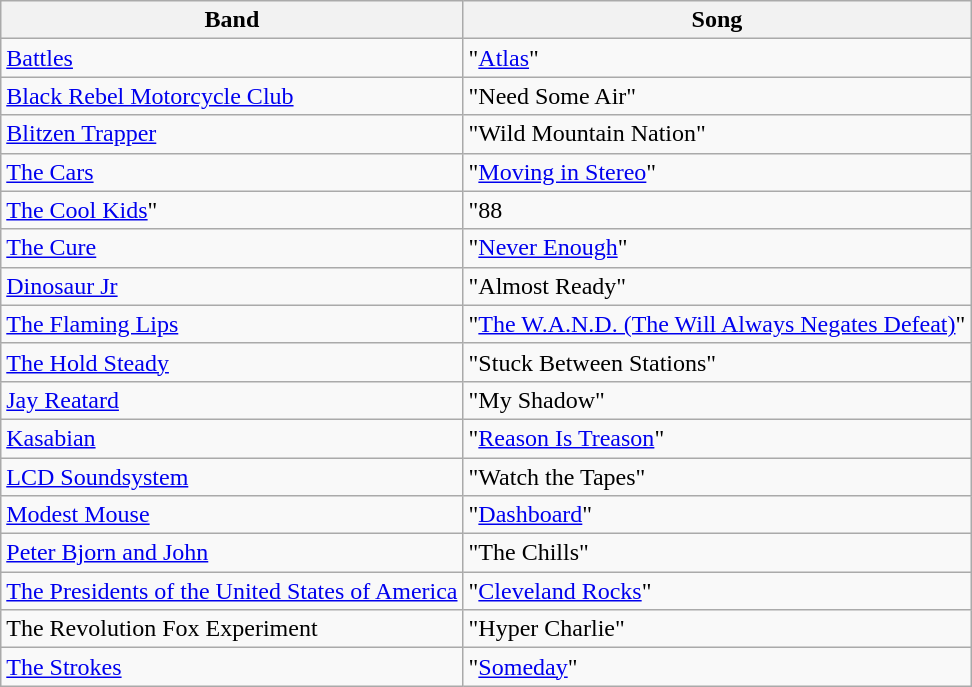<table class="wikitable">
<tr>
<th>Band</th>
<th>Song</th>
</tr>
<tr>
<td><a href='#'>Battles</a></td>
<td>"<a href='#'>Atlas</a>"</td>
</tr>
<tr>
<td><a href='#'>Black Rebel Motorcycle Club</a></td>
<td>"Need Some Air"</td>
</tr>
<tr>
<td><a href='#'>Blitzen Trapper</a></td>
<td>"Wild Mountain Nation"</td>
</tr>
<tr>
<td><a href='#'>The Cars</a></td>
<td>"<a href='#'>Moving in Stereo</a>"</td>
</tr>
<tr>
<td><a href='#'>The Cool Kids</a>"</td>
<td>"88</td>
</tr>
<tr>
<td><a href='#'>The Cure</a></td>
<td>"<a href='#'>Never Enough</a>"</td>
</tr>
<tr>
<td><a href='#'>Dinosaur Jr</a></td>
<td>"Almost Ready"</td>
</tr>
<tr>
<td><a href='#'>The Flaming Lips</a></td>
<td>"<a href='#'>The W.A.N.D. (The Will Always Negates Defeat)</a>"</td>
</tr>
<tr>
<td><a href='#'>The Hold Steady</a></td>
<td>"Stuck Between Stations"</td>
</tr>
<tr>
<td><a href='#'>Jay Reatard</a></td>
<td>"My Shadow"</td>
</tr>
<tr>
<td><a href='#'>Kasabian</a></td>
<td>"<a href='#'>Reason Is Treason</a>"</td>
</tr>
<tr>
<td><a href='#'>LCD Soundsystem</a></td>
<td>"Watch the Tapes"</td>
</tr>
<tr>
<td><a href='#'>Modest Mouse</a></td>
<td>"<a href='#'>Dashboard</a>"</td>
</tr>
<tr>
<td><a href='#'>Peter Bjorn and John</a></td>
<td>"The Chills"</td>
</tr>
<tr>
<td><a href='#'>The Presidents of the United States of America</a></td>
<td>"<a href='#'>Cleveland Rocks</a>"</td>
</tr>
<tr>
<td>The Revolution Fox Experiment</td>
<td>"Hyper Charlie"</td>
</tr>
<tr>
<td><a href='#'>The Strokes</a></td>
<td>"<a href='#'>Someday</a>"</td>
</tr>
</table>
